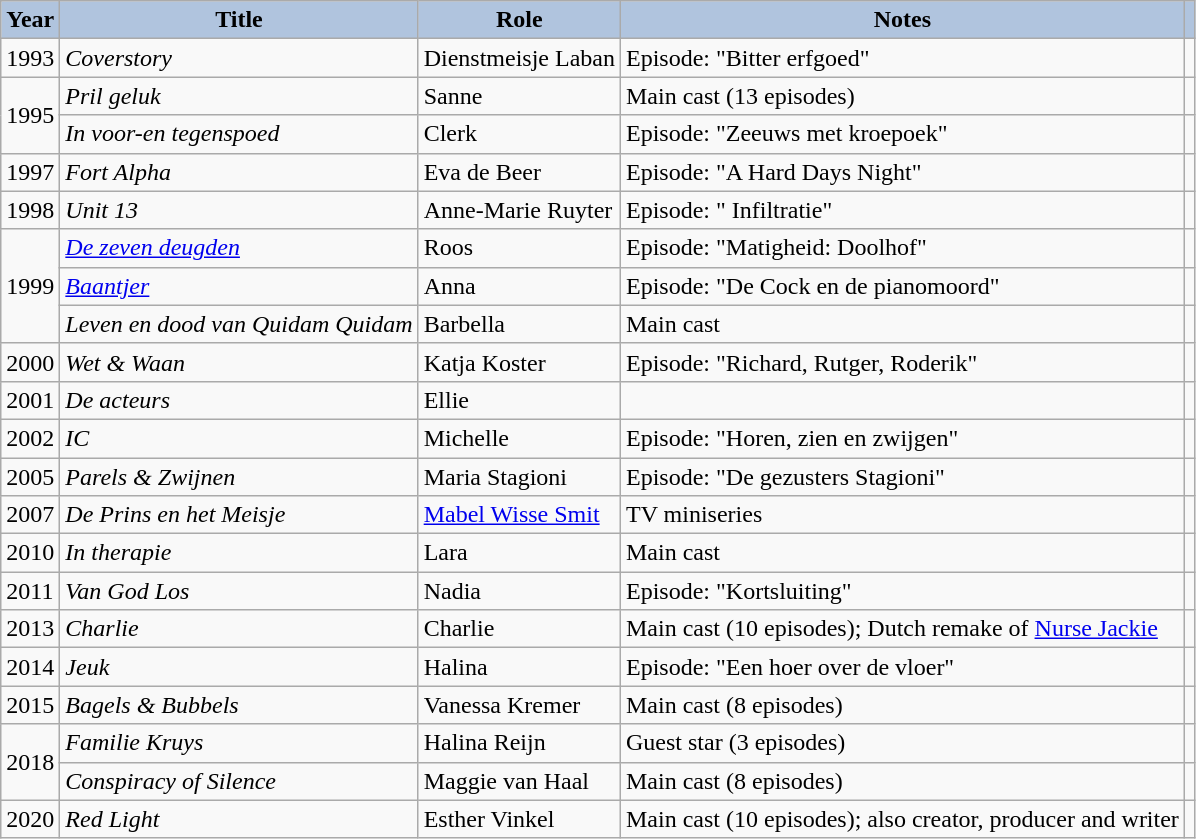<table class="wikitable sortable">
<tr>
<th style="background:#B0C4DE;">Year</th>
<th style="background:#B0C4DE;">Title</th>
<th style="background:#B0C4DE;">Role</th>
<th style="background:#B0C4DE;" class="unsortable">Notes</th>
<th style="background:#B0C4DE;" class="unsortable"></th>
</tr>
<tr>
<td>1993</td>
<td><em>Coverstory</em></td>
<td>Dienstmeisje Laban</td>
<td>Episode: "Bitter erfgoed"</td>
<td></td>
</tr>
<tr>
<td rowspan=2>1995</td>
<td><em>Pril geluk</em></td>
<td>Sanne</td>
<td>Main cast (13 episodes)</td>
<td></td>
</tr>
<tr>
<td><em>In voor-en tegenspoed</em></td>
<td>Clerk</td>
<td>Episode: "Zeeuws met kroepoek"</td>
<td></td>
</tr>
<tr>
<td>1997</td>
<td><em>Fort Alpha</em></td>
<td>Eva de Beer</td>
<td>Episode: "A Hard Days Night"</td>
<td></td>
</tr>
<tr>
<td>1998</td>
<td><em>Unit 13</em></td>
<td>Anne-Marie Ruyter</td>
<td>Episode: " Infiltratie"</td>
<td></td>
</tr>
<tr>
<td rowspan=3>1999</td>
<td><em><a href='#'>De zeven deugden</a></em></td>
<td>Roos</td>
<td>Episode: "Matigheid: Doolhof"</td>
<td></td>
</tr>
<tr>
<td><em><a href='#'>Baantjer</a></em></td>
<td>Anna</td>
<td>Episode: "De Cock en de pianomoord"</td>
<td></td>
</tr>
<tr>
<td><em>Leven en dood van Quidam Quidam</em></td>
<td>Barbella</td>
<td>Main cast</td>
<td></td>
</tr>
<tr>
<td>2000</td>
<td><em>Wet & Waan</em></td>
<td>Katja Koster</td>
<td>Episode: "Richard, Rutger, Roderik"</td>
<td></td>
</tr>
<tr>
<td>2001</td>
<td><em>De acteurs</em></td>
<td>Ellie</td>
<td></td>
<td></td>
</tr>
<tr>
<td>2002</td>
<td><em>IC</em></td>
<td>Michelle</td>
<td>Episode: "Horen, zien en zwijgen"</td>
<td></td>
</tr>
<tr>
<td>2005</td>
<td><em>Parels & Zwijnen</em></td>
<td>Maria Stagioni</td>
<td>Episode: "De gezusters Stagioni"</td>
<td></td>
</tr>
<tr>
<td>2007</td>
<td><em>De Prins en het Meisje</em></td>
<td><a href='#'>Mabel Wisse Smit</a></td>
<td>TV miniseries</td>
<td></td>
</tr>
<tr>
<td>2010</td>
<td><em>In therapie</em></td>
<td>Lara</td>
<td>Main cast</td>
<td></td>
</tr>
<tr>
<td>2011</td>
<td><em>Van God Los</em></td>
<td>Nadia</td>
<td>Episode: "Kortsluiting"</td>
<td></td>
</tr>
<tr>
<td>2013</td>
<td><em>Charlie</em></td>
<td>Charlie</td>
<td>Main cast (10 episodes); Dutch remake of <a href='#'>Nurse Jackie</a></td>
<td></td>
</tr>
<tr>
<td>2014</td>
<td><em>Jeuk</em></td>
<td>Halina</td>
<td>Episode: "Een hoer over de vloer"</td>
<td></td>
</tr>
<tr>
<td>2015</td>
<td><em>Bagels & Bubbels</em></td>
<td>Vanessa Kremer</td>
<td>Main cast (8 episodes)</td>
<td></td>
</tr>
<tr>
<td rowspan=2>2018</td>
<td><em>Familie Kruys</em></td>
<td>Halina Reijn</td>
<td>Guest star (3 episodes)</td>
<td></td>
</tr>
<tr>
<td><em>Conspiracy of Silence</em></td>
<td>Maggie van Haal</td>
<td>Main cast (8 episodes)</td>
<td></td>
</tr>
<tr>
<td>2020</td>
<td><em>Red Light</em></td>
<td>Esther Vinkel</td>
<td>Main cast (10 episodes); also creator, producer and writer</td>
<td></td>
</tr>
</table>
